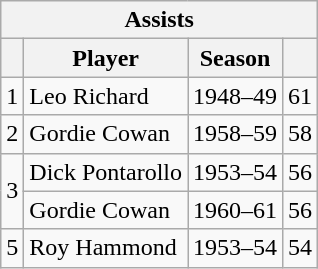<table class="wikitable">
<tr>
<th colspan=4>Assists</th>
</tr>
<tr>
<th></th>
<th>Player</th>
<th>Season</th>
<th></th>
</tr>
<tr>
<td>1</td>
<td>Leo Richard</td>
<td>1948–49</td>
<td>61</td>
</tr>
<tr>
<td>2</td>
<td>Gordie Cowan</td>
<td>1958–59</td>
<td>58</td>
</tr>
<tr>
<td rowspan=2>3</td>
<td>Dick Pontarollo</td>
<td>1953–54</td>
<td>56</td>
</tr>
<tr>
<td>Gordie Cowan</td>
<td>1960–61</td>
<td>56</td>
</tr>
<tr>
<td>5</td>
<td>Roy Hammond</td>
<td>1953–54</td>
<td>54</td>
</tr>
</table>
